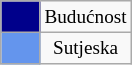<table class="wikitable" style="text-align: center; font-size:80%">
<tr>
<th style="width:20px; background:darkblue;"></th>
<td>Budućnost</td>
</tr>
<tr>
<td style="background:cornflowerblue;"></td>
<td>Sutjeska</td>
</tr>
</table>
